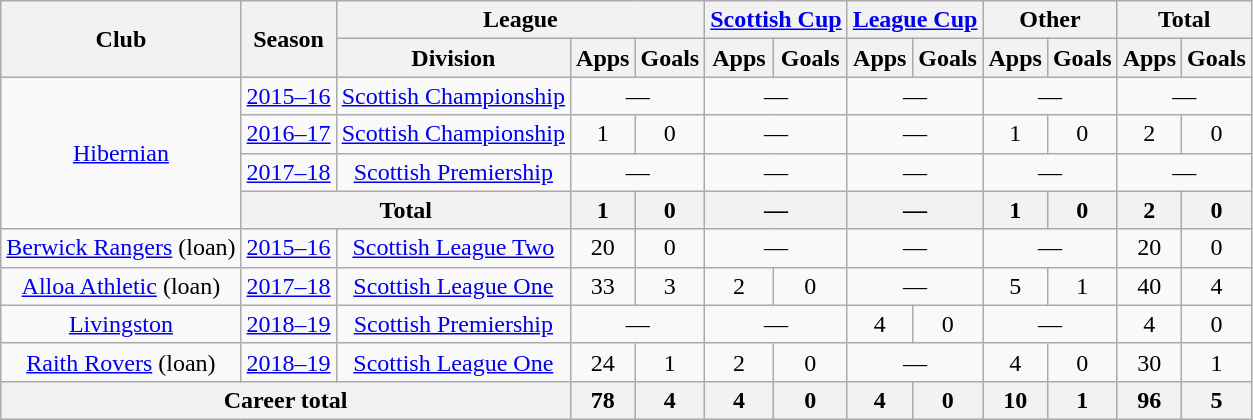<table class="wikitable" style="text-align: center">
<tr>
<th rowspan="2">Club</th>
<th rowspan="2">Season</th>
<th colspan="3">League</th>
<th colspan="2"><a href='#'>Scottish Cup</a></th>
<th colspan="2"><a href='#'>League Cup</a></th>
<th colspan="2">Other</th>
<th colspan="2">Total</th>
</tr>
<tr>
<th>Division</th>
<th>Apps</th>
<th>Goals</th>
<th>Apps</th>
<th>Goals</th>
<th>Apps</th>
<th>Goals</th>
<th>Apps</th>
<th>Goals</th>
<th>Apps</th>
<th>Goals</th>
</tr>
<tr>
<td rowspan="4"><a href='#'>Hibernian</a></td>
<td><a href='#'>2015–16</a></td>
<td><a href='#'>Scottish Championship</a></td>
<td colspan="2">—</td>
<td colspan="2">—</td>
<td colspan="2">—</td>
<td colspan="2">—</td>
<td colspan="2">—</td>
</tr>
<tr>
<td><a href='#'>2016–17</a></td>
<td><a href='#'>Scottish Championship</a></td>
<td>1</td>
<td>0</td>
<td colspan="2">—</td>
<td colspan="2">—</td>
<td>1</td>
<td>0</td>
<td>2</td>
<td>0</td>
</tr>
<tr>
<td><a href='#'>2017–18</a></td>
<td><a href='#'>Scottish Premiership</a></td>
<td colspan="2">—</td>
<td colspan="2">—</td>
<td colspan="2">—</td>
<td colspan="2">—</td>
<td colspan="2">—</td>
</tr>
<tr>
<th colspan="2">Total</th>
<th>1</th>
<th>0</th>
<th colspan="2">—</th>
<th colspan="2">—</th>
<th>1</th>
<th>0</th>
<th>2</th>
<th>0</th>
</tr>
<tr>
<td><a href='#'>Berwick Rangers</a> (loan)</td>
<td><a href='#'>2015–16</a></td>
<td><a href='#'>Scottish League Two</a></td>
<td>20</td>
<td>0</td>
<td colspan="2">—</td>
<td colspan="2">—</td>
<td colspan="2">—</td>
<td>20</td>
<td>0</td>
</tr>
<tr>
<td><a href='#'>Alloa Athletic</a> (loan)</td>
<td><a href='#'>2017–18</a></td>
<td><a href='#'>Scottish League One</a></td>
<td>33</td>
<td>3</td>
<td>2</td>
<td>0</td>
<td colspan="2">—</td>
<td>5</td>
<td>1</td>
<td>40</td>
<td>4</td>
</tr>
<tr>
<td><a href='#'>Livingston</a></td>
<td><a href='#'>2018–19</a></td>
<td><a href='#'>Scottish Premiership</a></td>
<td colspan="2">—</td>
<td colspan="2">—</td>
<td>4</td>
<td>0</td>
<td colspan="2">—</td>
<td>4</td>
<td>0</td>
</tr>
<tr>
<td><a href='#'>Raith Rovers</a> (loan)</td>
<td><a href='#'>2018–19</a></td>
<td><a href='#'>Scottish League One</a></td>
<td>24</td>
<td>1</td>
<td>2</td>
<td>0</td>
<td colspan="2">—</td>
<td>4</td>
<td>0</td>
<td>30</td>
<td>1</td>
</tr>
<tr>
<th colspan="3">Career total</th>
<th>78</th>
<th>4</th>
<th>4</th>
<th>0</th>
<th>4</th>
<th>0</th>
<th>10</th>
<th>1</th>
<th>96</th>
<th>5</th>
</tr>
</table>
